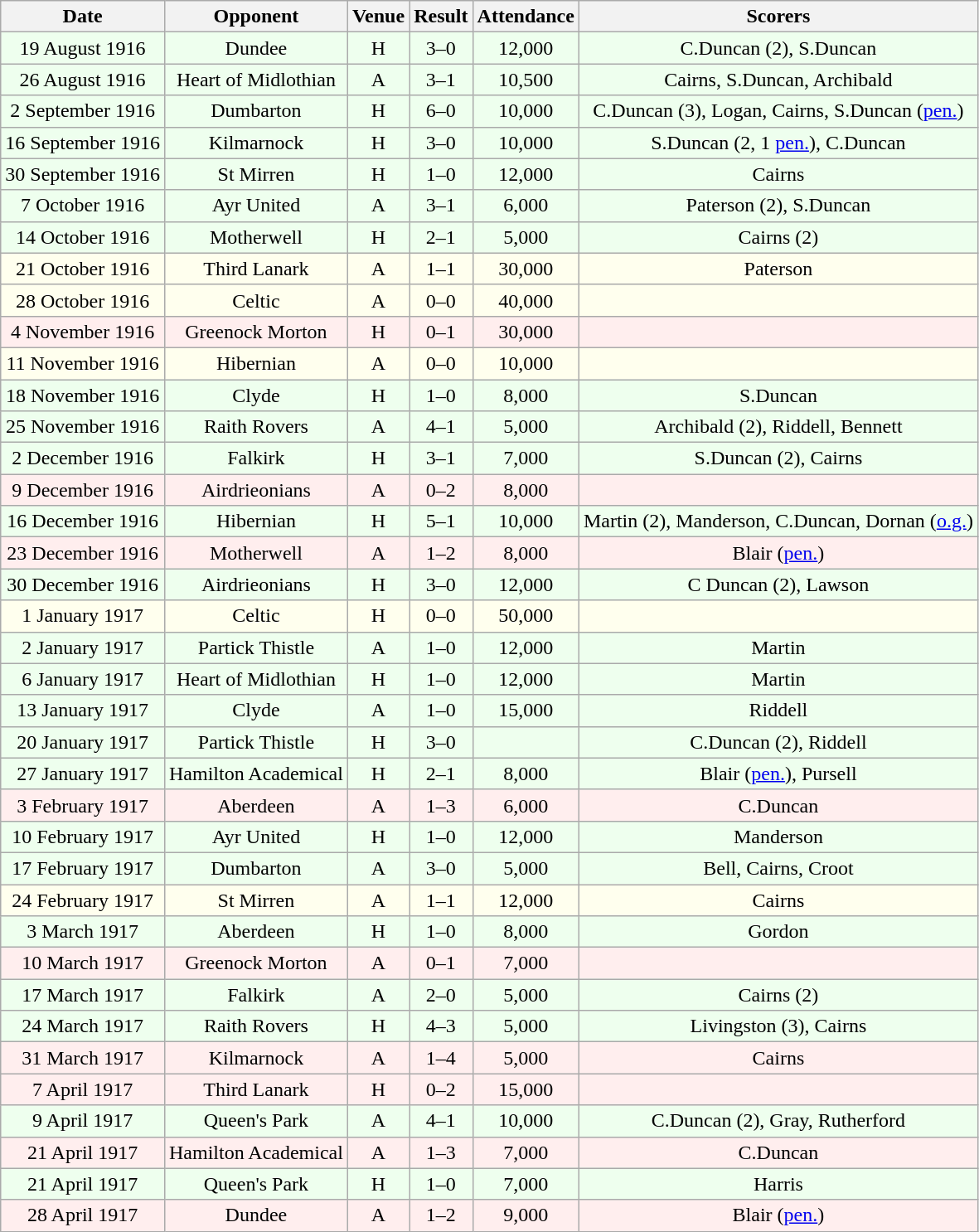<table class="wikitable sortable" style="font-size:100%; text-align:center">
<tr>
<th>Date</th>
<th>Opponent</th>
<th>Venue</th>
<th>Result</th>
<th>Attendance</th>
<th>Scorers</th>
</tr>
<tr bgcolor = "#EEFFEE">
<td>19 August 1916</td>
<td>Dundee</td>
<td>H</td>
<td>3–0</td>
<td>12,000</td>
<td>C.Duncan (2), S.Duncan</td>
</tr>
<tr bgcolor = "#EEFFEE">
<td>26 August 1916</td>
<td>Heart of Midlothian</td>
<td>A</td>
<td>3–1</td>
<td>10,500</td>
<td>Cairns, S.Duncan, Archibald</td>
</tr>
<tr bgcolor = "#EEFFEE">
<td>2 September 1916</td>
<td>Dumbarton</td>
<td>H</td>
<td>6–0</td>
<td>10,000</td>
<td>C.Duncan (3), Logan, Cairns, S.Duncan (<a href='#'>pen.</a>)</td>
</tr>
<tr bgcolor = "#EEFFEE">
<td>16 September 1916</td>
<td>Kilmarnock</td>
<td>H</td>
<td>3–0</td>
<td>10,000</td>
<td>S.Duncan (2, 1 <a href='#'>pen.</a>), C.Duncan</td>
</tr>
<tr bgcolor = "#EEFFEE">
<td>30 September 1916</td>
<td>St Mirren</td>
<td>H</td>
<td>1–0</td>
<td>12,000</td>
<td>Cairns</td>
</tr>
<tr bgcolor = "#EEFFEE">
<td>7 October 1916</td>
<td>Ayr United</td>
<td>A</td>
<td>3–1</td>
<td>6,000</td>
<td>Paterson (2), S.Duncan</td>
</tr>
<tr bgcolor = "#EEFFEE">
<td>14 October 1916</td>
<td>Motherwell</td>
<td>H</td>
<td>2–1</td>
<td>5,000</td>
<td>Cairns (2)</td>
</tr>
<tr bgcolor = "#FFFFEE">
<td>21 October 1916</td>
<td>Third Lanark</td>
<td>A</td>
<td>1–1</td>
<td>30,000</td>
<td>Paterson</td>
</tr>
<tr bgcolor = "#FFFFEE">
<td>28 October 1916</td>
<td>Celtic</td>
<td>A</td>
<td>0–0</td>
<td>40,000</td>
<td></td>
</tr>
<tr bgcolor = "#FFEEEE">
<td>4 November 1916</td>
<td>Greenock Morton</td>
<td>H</td>
<td>0–1</td>
<td>30,000</td>
<td></td>
</tr>
<tr bgcolor = "#FFFFEE">
<td>11 November 1916</td>
<td>Hibernian</td>
<td>A</td>
<td>0–0</td>
<td>10,000</td>
<td></td>
</tr>
<tr bgcolor = "#EEFFEE">
<td>18 November 1916</td>
<td>Clyde</td>
<td>H</td>
<td>1–0</td>
<td>8,000</td>
<td>S.Duncan</td>
</tr>
<tr bgcolor = "#EEFFEE">
<td>25 November 1916</td>
<td>Raith Rovers</td>
<td>A</td>
<td>4–1</td>
<td>5,000</td>
<td>Archibald (2), Riddell, Bennett</td>
</tr>
<tr bgcolor = "#EEFFEE">
<td>2 December 1916</td>
<td>Falkirk</td>
<td>H</td>
<td>3–1</td>
<td>7,000</td>
<td>S.Duncan (2), Cairns</td>
</tr>
<tr bgcolor = "#FFEEEE">
<td>9 December 1916</td>
<td>Airdrieonians</td>
<td>A</td>
<td>0–2</td>
<td>8,000</td>
<td></td>
</tr>
<tr bgcolor = "#EEFFEE">
<td>16 December 1916</td>
<td>Hibernian</td>
<td>H</td>
<td>5–1</td>
<td>10,000</td>
<td>Martin (2), Manderson, C.Duncan, Dornan (<a href='#'>o.g.</a>)</td>
</tr>
<tr bgcolor = "#FFEEEE">
<td>23 December 1916</td>
<td>Motherwell</td>
<td>A</td>
<td>1–2</td>
<td>8,000</td>
<td>Blair (<a href='#'>pen.</a>)</td>
</tr>
<tr bgcolor = "#EEFFEE">
<td>30 December 1916</td>
<td>Airdrieonians</td>
<td>H</td>
<td>3–0</td>
<td>12,000</td>
<td>C Duncan (2), Lawson</td>
</tr>
<tr bgcolor = "#FFFFEE">
<td>1 January 1917</td>
<td>Celtic</td>
<td>H</td>
<td>0–0</td>
<td>50,000</td>
<td></td>
</tr>
<tr bgcolor = "#EEFFEE">
<td>2 January 1917</td>
<td>Partick Thistle</td>
<td>A</td>
<td>1–0</td>
<td>12,000</td>
<td>Martin</td>
</tr>
<tr bgcolor = "#EEFFEE">
<td>6 January 1917</td>
<td>Heart of Midlothian</td>
<td>H</td>
<td>1–0</td>
<td>12,000</td>
<td>Martin</td>
</tr>
<tr bgcolor = "#EEFFEE">
<td>13 January 1917</td>
<td>Clyde</td>
<td>A</td>
<td>1–0</td>
<td>15,000</td>
<td>Riddell</td>
</tr>
<tr bgcolor = "#EEFFEE">
<td>20 January 1917</td>
<td>Partick Thistle</td>
<td>H</td>
<td>3–0</td>
<td></td>
<td>C.Duncan (2), Riddell</td>
</tr>
<tr bgcolor = "#EEFFEE">
<td>27 January 1917</td>
<td>Hamilton Academical</td>
<td>H</td>
<td>2–1</td>
<td>8,000</td>
<td>Blair (<a href='#'>pen.</a>), Pursell</td>
</tr>
<tr bgcolor = "#FFEEEE">
<td>3 February 1917</td>
<td>Aberdeen</td>
<td>A</td>
<td>1–3</td>
<td>6,000</td>
<td>C.Duncan</td>
</tr>
<tr bgcolor = "#EEFFEE">
<td>10 February 1917</td>
<td>Ayr United</td>
<td>H</td>
<td>1–0</td>
<td>12,000</td>
<td>Manderson</td>
</tr>
<tr bgcolor = "#EEFFEE">
<td>17 February 1917</td>
<td>Dumbarton</td>
<td>A</td>
<td>3–0</td>
<td>5,000</td>
<td>Bell, Cairns, Croot</td>
</tr>
<tr bgcolor = "#FFFFEE">
<td>24 February 1917</td>
<td>St Mirren</td>
<td>A</td>
<td>1–1</td>
<td>12,000</td>
<td>Cairns</td>
</tr>
<tr bgcolor = "#EEFFEE">
<td>3 March 1917</td>
<td>Aberdeen</td>
<td>H</td>
<td>1–0</td>
<td>8,000</td>
<td>Gordon</td>
</tr>
<tr bgcolor = "#FFEEEE">
<td>10 March 1917</td>
<td>Greenock Morton</td>
<td>A</td>
<td>0–1</td>
<td>7,000</td>
<td></td>
</tr>
<tr bgcolor = "#EEFFEE">
<td>17 March 1917</td>
<td>Falkirk</td>
<td>A</td>
<td>2–0</td>
<td>5,000</td>
<td>Cairns (2)</td>
</tr>
<tr bgcolor = "#EEFFEE">
<td>24 March 1917</td>
<td>Raith Rovers</td>
<td>H</td>
<td>4–3</td>
<td>5,000</td>
<td>Livingston (3), Cairns</td>
</tr>
<tr bgcolor = "#FFEEEE">
<td>31 March 1917</td>
<td>Kilmarnock</td>
<td>A</td>
<td>1–4</td>
<td>5,000</td>
<td>Cairns</td>
</tr>
<tr bgcolor = "#FFEEEE">
<td>7 April 1917</td>
<td>Third Lanark</td>
<td>H</td>
<td>0–2</td>
<td>15,000</td>
<td></td>
</tr>
<tr bgcolor = "#EEFFEE">
<td>9 April 1917</td>
<td>Queen's Park</td>
<td>A</td>
<td>4–1</td>
<td>10,000</td>
<td>C.Duncan (2), Gray, Rutherford</td>
</tr>
<tr bgcolor = "#FFEEEE">
<td>21 April 1917</td>
<td>Hamilton Academical</td>
<td>A</td>
<td>1–3</td>
<td>7,000</td>
<td>C.Duncan</td>
</tr>
<tr bgcolor = "#EEFFEE">
<td>21 April 1917</td>
<td>Queen's Park</td>
<td>H</td>
<td>1–0</td>
<td>7,000</td>
<td>Harris</td>
</tr>
<tr bgcolor = "#FFEEEE">
<td>28 April 1917</td>
<td>Dundee</td>
<td>A</td>
<td>1–2</td>
<td>9,000</td>
<td>Blair (<a href='#'>pen.</a>)</td>
</tr>
</table>
